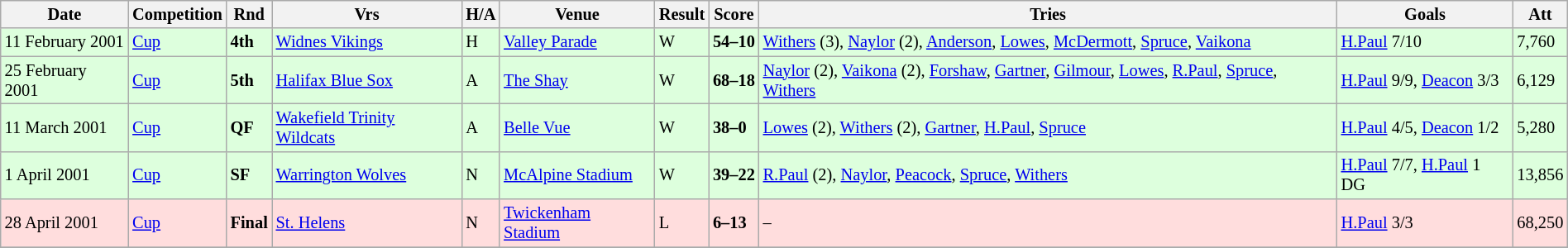<table class="wikitable" style="font-size:85%;" width="100%">
<tr>
<th>Date</th>
<th>Competition</th>
<th>Rnd</th>
<th>Vrs</th>
<th>H/A</th>
<th>Venue</th>
<th>Result</th>
<th>Score</th>
<th>Tries</th>
<th>Goals</th>
<th>Att</th>
</tr>
<tr style="background:#ddffdd;" width=20|>
<td>11 February 2001</td>
<td><a href='#'>Cup</a></td>
<td><strong>4th</strong></td>
<td><a href='#'>Widnes Vikings</a></td>
<td>H</td>
<td><a href='#'>Valley Parade</a></td>
<td>W</td>
<td><strong>54–10</strong></td>
<td><a href='#'>Withers</a> (3), <a href='#'>Naylor</a> (2), <a href='#'>Anderson</a>, <a href='#'>Lowes</a>, <a href='#'>McDermott</a>, <a href='#'>Spruce</a>, <a href='#'>Vaikona</a></td>
<td><a href='#'>H.Paul</a> 7/10</td>
<td>7,760</td>
</tr>
<tr style="background:#ddffdd;" width=20|>
<td>25 February 2001</td>
<td><a href='#'>Cup</a></td>
<td><strong>5th</strong></td>
<td><a href='#'>Halifax Blue Sox</a></td>
<td>A</td>
<td><a href='#'>The Shay</a></td>
<td>W</td>
<td><strong>68–18</strong></td>
<td><a href='#'>Naylor</a> (2), <a href='#'>Vaikona</a> (2), <a href='#'>Forshaw</a>, <a href='#'>Gartner</a>, <a href='#'>Gilmour</a>, <a href='#'>Lowes</a>, <a href='#'>R.Paul</a>, <a href='#'>Spruce</a>, <a href='#'>Withers</a></td>
<td><a href='#'>H.Paul</a> 9/9, <a href='#'>Deacon</a> 3/3</td>
<td>6,129</td>
</tr>
<tr style="background:#ddffdd;" width=20|>
<td>11 March 2001</td>
<td><a href='#'>Cup</a></td>
<td><strong>QF</strong></td>
<td><a href='#'>Wakefield Trinity Wildcats</a></td>
<td>A</td>
<td><a href='#'>Belle Vue</a></td>
<td>W</td>
<td><strong>38–0</strong></td>
<td><a href='#'>Lowes</a> (2), <a href='#'>Withers</a> (2), <a href='#'>Gartner</a>, <a href='#'>H.Paul</a>, <a href='#'>Spruce</a></td>
<td><a href='#'>H.Paul</a> 4/5, <a href='#'>Deacon</a> 1/2</td>
<td>5,280</td>
</tr>
<tr style="background:#ddffdd;" width=20|>
<td>1 April 2001</td>
<td><a href='#'>Cup</a></td>
<td><strong>SF</strong></td>
<td><a href='#'>Warrington Wolves</a></td>
<td>N</td>
<td><a href='#'>McAlpine Stadium</a></td>
<td>W</td>
<td><strong>39–22</strong></td>
<td><a href='#'>R.Paul</a> (2), <a href='#'>Naylor</a>, <a href='#'>Peacock</a>, <a href='#'>Spruce</a>, <a href='#'>Withers</a></td>
<td><a href='#'>H.Paul</a> 7/7, <a href='#'>H.Paul</a> 1 DG</td>
<td>13,856</td>
</tr>
<tr style="background:#ffdddd;" width=20|>
<td>28 April 2001</td>
<td><a href='#'>Cup</a></td>
<td><strong>Final</strong></td>
<td><a href='#'>St. Helens</a></td>
<td>N</td>
<td><a href='#'>Twickenham Stadium</a></td>
<td>L</td>
<td><strong>6–13</strong></td>
<td>–</td>
<td><a href='#'>H.Paul</a> 3/3</td>
<td>68,250</td>
</tr>
<tr>
</tr>
</table>
